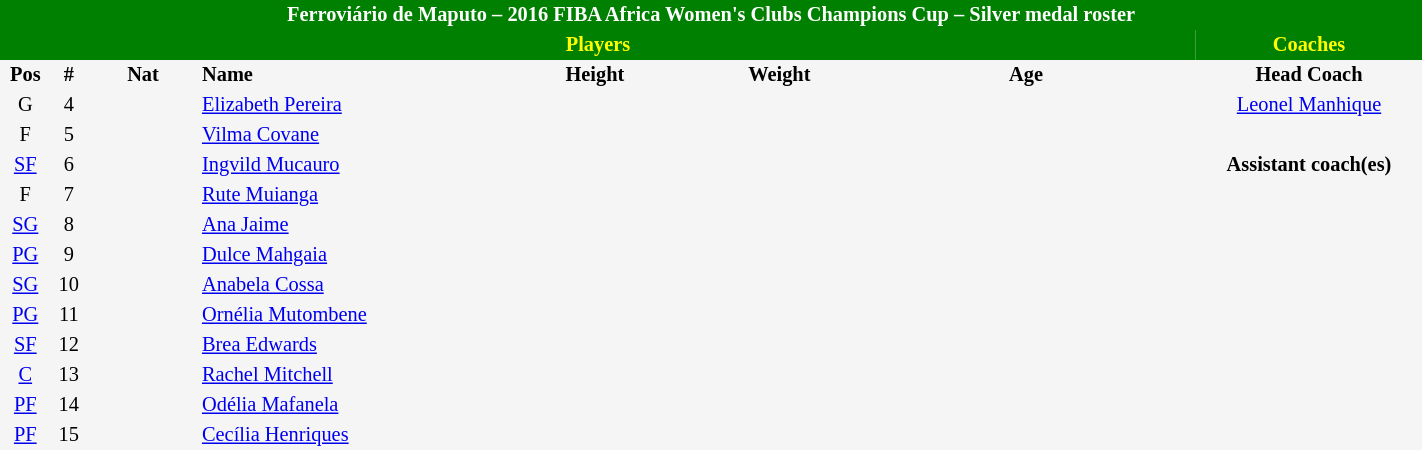<table border=0 cellpadding=2 cellspacing=0  |- bgcolor=#f5f5f5 style="text-align:center; font-size:85%;" width=75%>
<tr>
<td colspan="8" style="background: green; color: white"><strong>Ferroviário de Maputo – 2016 FIBA Africa Women's Clubs Champions Cup – Silver medal roster</strong></td>
</tr>
<tr>
<td colspan="7" style="background: green; color: yellow"><strong>Players</strong></td>
<td style="background: green; color: yellow"><strong>Coaches</strong></td>
</tr>
<tr style="background=#f5f5f5; color: black">
<th width=5px>Pos</th>
<th width=5px>#</th>
<th width=50px>Nat</th>
<th width=135px align=left>Name</th>
<th width=100px>Height</th>
<th width=70px>Weight</th>
<th width=160px>Age</th>
<th width=105px>Head Coach</th>
</tr>
<tr>
<td>G</td>
<td>4</td>
<td></td>
<td align=left><a href='#'>Elizabeth Pereira</a></td>
<td><span></span></td>
<td></td>
<td><span></span></td>
<td> <a href='#'>Leonel Manhique</a></td>
</tr>
<tr>
<td>F</td>
<td>5</td>
<td></td>
<td align=left><a href='#'>Vilma Covane</a></td>
<td><span></span></td>
<td></td>
<td><span></span></td>
</tr>
<tr>
<td><a href='#'>SF</a></td>
<td>6</td>
<td></td>
<td align=left><a href='#'>Ingvild Mucauro</a></td>
<td><span></span></td>
<td></td>
<td><span></span></td>
<td><strong>Assistant coach(es)</strong></td>
</tr>
<tr>
<td>F</td>
<td>7</td>
<td></td>
<td align=left><a href='#'>Rute Muianga</a></td>
<td><span></span></td>
<td></td>
<td><span></span></td>
<td></td>
</tr>
<tr>
<td><a href='#'>SG</a></td>
<td>8</td>
<td></td>
<td align=left><a href='#'>Ana Jaime</a></td>
<td><span></span></td>
<td></td>
<td><span></span></td>
</tr>
<tr>
<td><a href='#'>PG</a></td>
<td>9</td>
<td></td>
<td align=left><a href='#'>Dulce Mahgaia</a></td>
<td><span></span></td>
<td></td>
<td><span></span></td>
</tr>
<tr>
<td><a href='#'>SG</a></td>
<td>10</td>
<td></td>
<td align=left><a href='#'>Anabela Cossa</a></td>
<td><span></span></td>
<td></td>
<td><span></span></td>
</tr>
<tr>
<td><a href='#'>PG</a></td>
<td>11</td>
<td></td>
<td align=left><a href='#'>Ornélia Mutombene</a></td>
<td><span></span></td>
<td></td>
<td><span></span></td>
</tr>
<tr>
<td><a href='#'>SF</a></td>
<td>12</td>
<td></td>
<td align=left><a href='#'>Brea Edwards</a></td>
<td><span></span></td>
<td></td>
<td><span></span></td>
</tr>
<tr>
<td><a href='#'>C</a></td>
<td>13</td>
<td></td>
<td align=left><a href='#'>Rachel Mitchell</a></td>
<td><span></span></td>
<td></td>
<td><span></span></td>
</tr>
<tr>
<td><a href='#'>PF</a></td>
<td>14</td>
<td></td>
<td align=left><a href='#'>Odélia Mafanela</a></td>
<td><span></span></td>
<td></td>
<td><span></span></td>
</tr>
<tr>
<td><a href='#'>PF</a></td>
<td>15</td>
<td></td>
<td align=left><a href='#'>Cecília Henriques</a></td>
<td><span></span></td>
<td></td>
<td><span></span></td>
</tr>
</table>
